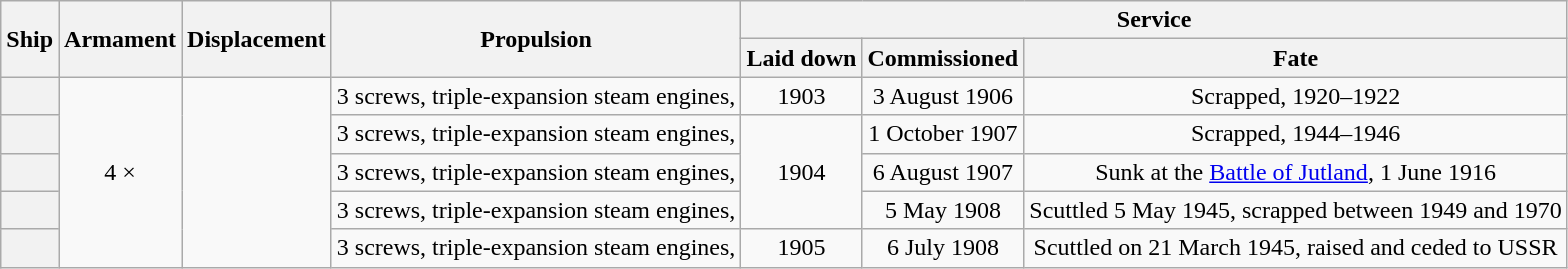<table class="wikitable plainrowheaders" style="text-align: center;">
<tr valign="center">
<th scope="col" rowspan="2">Ship</th>
<th scope="col" rowspan="2">Armament</th>
<th scope="col" rowspan="2">Displacement</th>
<th scope="col" rowspan="2">Propulsion</th>
<th scope="col" colspan="3">Service</th>
</tr>
<tr valign="center">
<th scope="col">Laid down</th>
<th scope="col">Commissioned</th>
<th scope="col">Fate</th>
</tr>
<tr valign="center">
<th scope="row"></th>
<td rowspan="5">4 × </td>
<td rowspan="5"></td>
<td>3 screws, triple-expansion steam engines, </td>
<td>1903</td>
<td>3 August 1906</td>
<td>Scrapped, 1920–1922</td>
</tr>
<tr valign="center">
<th scope="row"></th>
<td>3 screws, triple-expansion steam engines, </td>
<td rowspan="3">1904</td>
<td>1 October 1907</td>
<td>Scrapped, 1944–1946</td>
</tr>
<tr valign="center">
<th scope="row"></th>
<td>3 screws, triple-expansion steam engines, </td>
<td>6 August 1907</td>
<td>Sunk at the <a href='#'>Battle of Jutland</a>, 1 June 1916</td>
</tr>
<tr valign="center">
<th scope="row"></th>
<td>3 screws, triple-expansion steam engines, </td>
<td>5 May 1908</td>
<td>Scuttled 5 May 1945, scrapped between 1949 and 1970</td>
</tr>
<tr valign="center">
<th scope="row"></th>
<td>3 screws, triple-expansion steam engines, </td>
<td>1905</td>
<td>6 July 1908</td>
<td>Scuttled on 21 March 1945, raised and ceded to USSR</td>
</tr>
</table>
